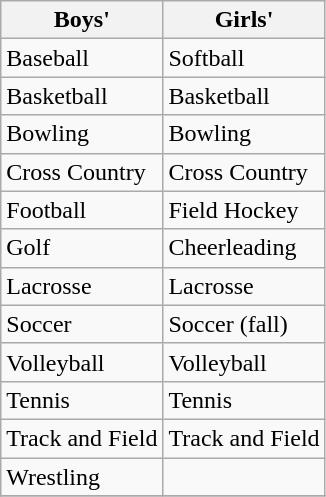<table class="wikitable">
<tr>
<th>Boys'</th>
<th>Girls'</th>
</tr>
<tr>
<td>Baseball</td>
<td>Softball</td>
</tr>
<tr>
<td>Basketball</td>
<td>Basketball</td>
</tr>
<tr>
<td>Bowling</td>
<td>Bowling</td>
</tr>
<tr>
<td>Cross Country</td>
<td>Cross Country</td>
</tr>
<tr>
<td>Football</td>
<td>Field Hockey</td>
</tr>
<tr>
<td>Golf</td>
<td>Cheerleading</td>
</tr>
<tr>
<td>Lacrosse</td>
<td>Lacrosse</td>
</tr>
<tr>
<td>Soccer</td>
<td>Soccer (fall)</td>
</tr>
<tr>
<td>Volleyball</td>
<td>Volleyball</td>
</tr>
<tr>
<td>Tennis</td>
<td>Tennis</td>
</tr>
<tr>
<td>Track and Field</td>
<td>Track and Field</td>
</tr>
<tr>
<td>Wrestling</td>
<td></td>
</tr>
<tr>
</tr>
</table>
